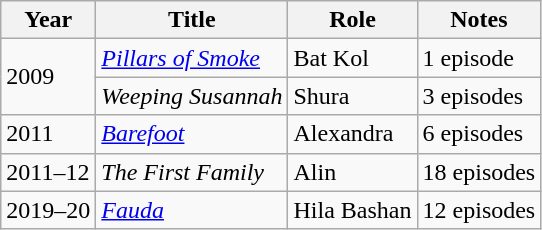<table class="wikitable sortable">
<tr>
<th>Year</th>
<th>Title</th>
<th>Role</th>
<th class="unsortable">Notes</th>
</tr>
<tr>
<td rowspan=2>2009</td>
<td><em><a href='#'>Pillars of Smoke</a></em></td>
<td>Bat Kol</td>
<td>1 episode</td>
</tr>
<tr>
<td><em>Weeping Susannah</em></td>
<td>Shura</td>
<td>3 episodes</td>
</tr>
<tr>
<td>2011</td>
<td><em><a href='#'>Barefoot</a></em></td>
<td>Alexandra</td>
<td>6 episodes</td>
</tr>
<tr>
<td>2011–12</td>
<td><em>The First Family</em></td>
<td>Alin</td>
<td>18 episodes</td>
</tr>
<tr>
<td>2019–20</td>
<td><em><a href='#'>Fauda</a></em></td>
<td>Hila Bashan</td>
<td>12 episodes</td>
</tr>
</table>
